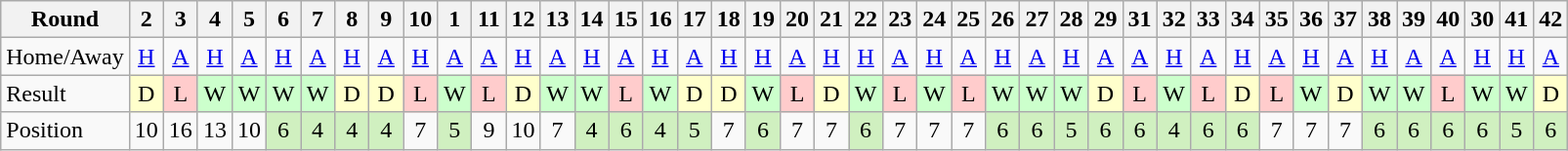<table class=wikitable style="text-align:center;font-size: 100%">
<tr>
<th>Round</th>
<th width="16">2</th>
<th width="16">3</th>
<th width="16">4</th>
<th width="16">5</th>
<th width="16">6</th>
<th width="16">7</th>
<th width="16">8</th>
<th width="16">9</th>
<th width="16">10</th>
<th width="16">1</th>
<th width="16">11</th>
<th width="16">12</th>
<th width="16">13</th>
<th width="16">14</th>
<th width="16">15</th>
<th width="16">16</th>
<th width="16">17</th>
<th width="16">18</th>
<th width="16">19</th>
<th width="16">20</th>
<th width="16">21</th>
<th width="16">22</th>
<th width="16">23</th>
<th width="16">24</th>
<th width="16">25</th>
<th width="16">26</th>
<th width="16">27</th>
<th width="16">28</th>
<th width="16">29</th>
<th width="16">31</th>
<th width="16">32</th>
<th width="16">33</th>
<th width="16">34</th>
<th width="16">35</th>
<th width="16">36</th>
<th width="16">37</th>
<th width="16">38</th>
<th width="16">39</th>
<th width="16">40</th>
<th width="16">30</th>
<th width="16">41</th>
<th width="16">42</th>
</tr>
<tr>
<td style="text-align:left;">Home/Away</td>
<td><a href='#'>H</a></td>
<td><a href='#'>A</a></td>
<td><a href='#'>H</a></td>
<td><a href='#'>A</a></td>
<td><a href='#'>H</a></td>
<td><a href='#'>A</a></td>
<td><a href='#'>H</a></td>
<td><a href='#'>A</a></td>
<td><a href='#'>H</a></td>
<td><a href='#'>A</a></td>
<td><a href='#'>A</a></td>
<td><a href='#'>H</a></td>
<td><a href='#'>A</a></td>
<td><a href='#'>H</a></td>
<td><a href='#'>A</a></td>
<td><a href='#'>H</a></td>
<td><a href='#'>A</a></td>
<td><a href='#'>H</a></td>
<td><a href='#'>H</a></td>
<td><a href='#'>A</a></td>
<td><a href='#'>H</a></td>
<td><a href='#'>H</a></td>
<td><a href='#'>A</a></td>
<td><a href='#'>H</a></td>
<td><a href='#'>A</a></td>
<td><a href='#'>H</a></td>
<td><a href='#'>A</a></td>
<td><a href='#'>H</a></td>
<td><a href='#'>A</a></td>
<td><a href='#'>A</a></td>
<td><a href='#'>H</a></td>
<td><a href='#'>A</a></td>
<td><a href='#'>H</a></td>
<td><a href='#'>A</a></td>
<td><a href='#'>H</a></td>
<td><a href='#'>A</a></td>
<td><a href='#'>H</a></td>
<td><a href='#'>A</a></td>
<td><a href='#'>A</a></td>
<td><a href='#'>H</a></td>
<td><a href='#'>H</a></td>
<td><a href='#'>A</a></td>
</tr>
<tr>
<td style="text-align:left;">Result</td>
<td style="background:#ffffcc">D</td>
<td style="background:#ffcccc">L</td>
<td style="background:#ccffcc">W</td>
<td style="background:#ccffcc">W</td>
<td style="background:#ccffcc">W</td>
<td style="background:#ccffcc">W</td>
<td style="background:#ffffcc">D</td>
<td style="background:#ffffcc">D</td>
<td style="background:#ffcccc">L</td>
<td style="background:#ccffcc">W</td>
<td style="background:#ffcccc">L</td>
<td style="background:#ffffcc">D</td>
<td style="background:#ccffcc">W</td>
<td style="background:#ccffcc">W</td>
<td style="background:#ffcccc">L</td>
<td style="background:#ccffcc">W</td>
<td style="background:#ffffcc">D</td>
<td style="background:#ffffcc">D</td>
<td style="background:#ccffcc">W</td>
<td style="background:#ffcccc">L</td>
<td style="background:#ffffcc">D</td>
<td style="background:#ccffcc">W</td>
<td style="background:#ffcccc">L</td>
<td style="background:#ccffcc">W</td>
<td style="background:#ffcccc">L</td>
<td style="background:#ccffcc">W</td>
<td style="background:#ccffcc">W</td>
<td style="background:#ccffcc">W</td>
<td style="background:#ffffcc">D</td>
<td style="background:#ffcccc">L</td>
<td style="background:#ccffcc">W</td>
<td style="background:#ffcccc">L</td>
<td style="background:#ffffcc">D</td>
<td style="background:#ffcccc">L</td>
<td style="background:#ccffcc">W</td>
<td style="background:#ffffcc">D</td>
<td style="background:#ccffcc">W</td>
<td style="background:#ccffcc">W</td>
<td style="background:#ffcccc">L</td>
<td style="background:#ccffcc">W</td>
<td style="background:#ccffcc">W</td>
<td style="background:#ffffcc">D</td>
</tr>
<tr>
<td style="text-align:left;">Position</td>
<td>10</td>
<td>16</td>
<td>13</td>
<td>10</td>
<td style="background:#D0F0C0">6</td>
<td style="background:#D0F0C0">4</td>
<td style="background:#D0F0C0">4</td>
<td style="background:#D0F0C0">4</td>
<td>7</td>
<td style="background:#D0F0C0">5</td>
<td>9</td>
<td>10</td>
<td>7</td>
<td style="background:#D0F0C0">4</td>
<td style="background:#D0F0C0">6</td>
<td style="background:#D0F0C0">4</td>
<td style="background:#D0F0C0">5</td>
<td>7</td>
<td style="background:#D0F0C0">6</td>
<td>7</td>
<td>7</td>
<td style="background:#D0F0C0">6</td>
<td>7</td>
<td>7</td>
<td>7</td>
<td style="background:#D0F0C0">6</td>
<td style="background:#D0F0C0">6</td>
<td style="background:#D0F0C0">5</td>
<td style="background:#D0F0C0">6</td>
<td style="background:#D0F0C0">6</td>
<td style="background:#D0F0C0">4</td>
<td style="background:#D0F0C0">6</td>
<td style="background:#D0F0C0">6</td>
<td>7</td>
<td>7</td>
<td>7</td>
<td style="background:#D0F0C0">6</td>
<td style="background:#D0F0C0">6</td>
<td style="background:#D0F0C0">6</td>
<td style="background:#D0F0C0">6</td>
<td style="background:#D0F0C0">5</td>
<td style="background:#D0F0C0">6</td>
</tr>
</table>
